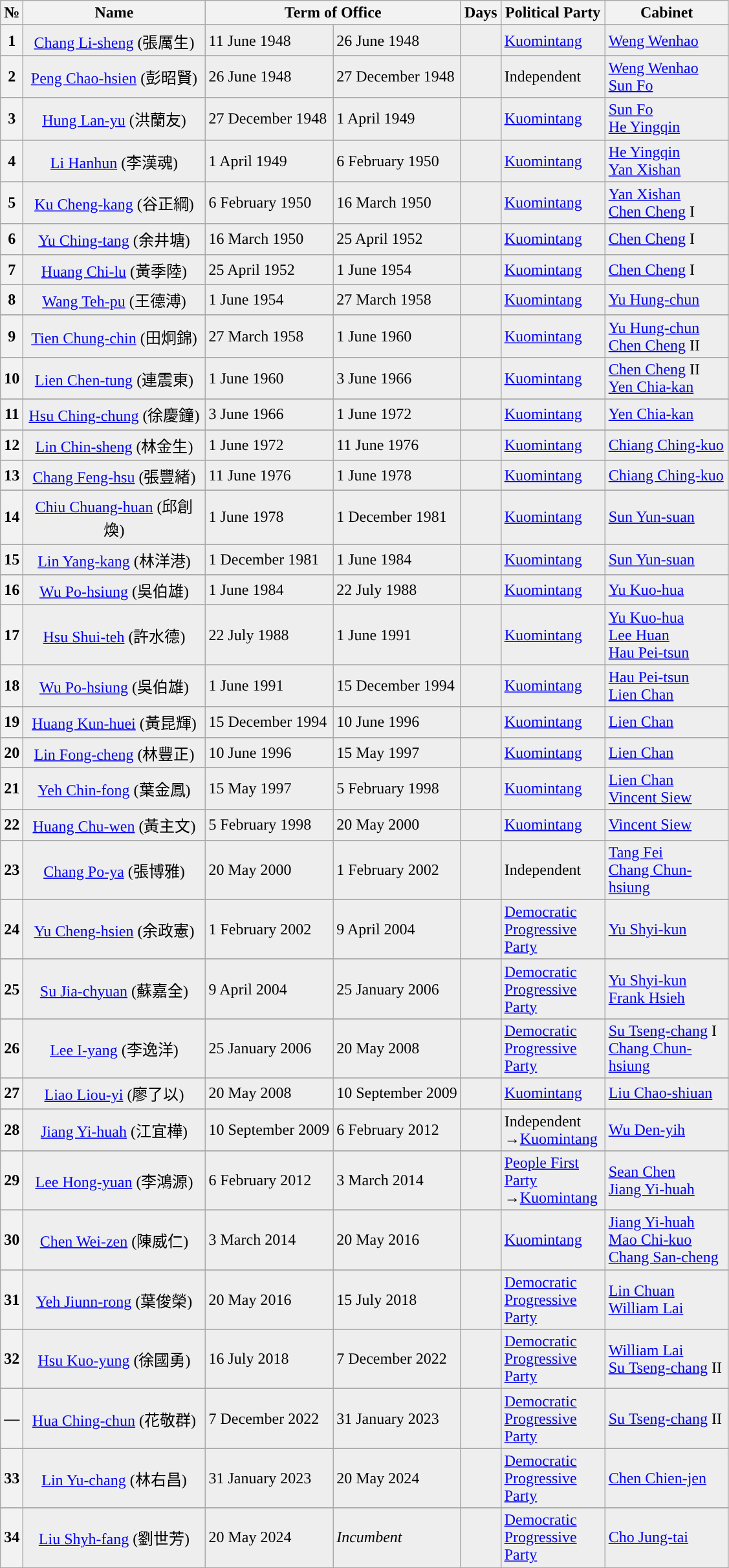<table class="wikitable">
<tr ->
<th>№</th>
<th width="180">Name</th>
<th colspan=2 width="180">Term of Office</th>
<th>Days</th>
<th width="100">Political Party</th>
<th width="120">Cabinet</th>
</tr>
<tr ->
</tr>
<tr - bgcolor=#EEEEEE>
<th style="background:">1</th>
<td align=center><a href='#'>Chang Li-sheng</a> (張厲生)</td>
<td>11 June 1948</td>
<td>26 June 1948</td>
<td></td>
<td><a href='#'>Kuomintang</a></td>
<td><a href='#'>Weng Wenhao</a></td>
</tr>
<tr ->
</tr>
<tr - bgcolor=#EEEEEE>
<th style="background:">2</th>
<td align=center><a href='#'>Peng Chao-hsien</a> (彭昭賢)</td>
<td>26 June 1948</td>
<td>27 December 1948</td>
<td></td>
<td>Independent</td>
<td><a href='#'>Weng Wenhao</a><br><a href='#'>Sun Fo</a></td>
</tr>
<tr ->
</tr>
<tr - bgcolor=#EEEEEE>
<th style="background:">3</th>
<td align=center><a href='#'>Hung Lan-yu</a> (洪蘭友)</td>
<td>27 December 1948</td>
<td>1 April 1949</td>
<td></td>
<td><a href='#'>Kuomintang</a></td>
<td><a href='#'>Sun Fo</a><br><a href='#'>He Yingqin</a></td>
</tr>
<tr ->
</tr>
<tr - bgcolor=#EEEEEE>
<th style="background:">4</th>
<td align=center><a href='#'>Li Hanhun</a> (李漢魂)</td>
<td>1 April 1949</td>
<td>6 February 1950</td>
<td></td>
<td><a href='#'>Kuomintang</a></td>
<td><a href='#'>He Yingqin</a><br><a href='#'>Yan Xishan</a></td>
</tr>
<tr ->
</tr>
<tr - bgcolor=#EEEEEE>
<th style="background:">5</th>
<td align=center><a href='#'>Ku Cheng-kang</a> (谷正綱)</td>
<td>6 February 1950</td>
<td>16 March 1950</td>
<td></td>
<td><a href='#'>Kuomintang</a></td>
<td><a href='#'>Yan Xishan</a><br><a href='#'>Chen Cheng</a> I</td>
</tr>
<tr ->
</tr>
<tr - bgcolor=#EEEEEE>
<th style="background:">6</th>
<td align=center><a href='#'>Yu Ching-tang</a> (余井塘)</td>
<td>16 March 1950</td>
<td>25 April 1952</td>
<td></td>
<td><a href='#'>Kuomintang</a></td>
<td><a href='#'>Chen Cheng</a> I</td>
</tr>
<tr ->
</tr>
<tr - bgcolor=#EEEEEE>
<th style="background:">7</th>
<td align=center><a href='#'>Huang Chi-lu</a> (黃季陸)</td>
<td>25 April 1952</td>
<td>1 June 1954</td>
<td></td>
<td><a href='#'>Kuomintang</a></td>
<td><a href='#'>Chen Cheng</a> I</td>
</tr>
<tr ->
</tr>
<tr - bgcolor=#EEEEEE>
<th style="background:">8</th>
<td align=center><a href='#'>Wang Teh-pu</a> (王德溥)</td>
<td>1 June 1954</td>
<td>27 March 1958</td>
<td></td>
<td><a href='#'>Kuomintang</a></td>
<td><a href='#'>Yu Hung-chun</a></td>
</tr>
<tr ->
</tr>
<tr - bgcolor=#EEEEEE>
<th style="background:">9</th>
<td align=center><a href='#'>Tien Chung-chin</a> (田炯錦)</td>
<td>27 March 1958</td>
<td>1 June 1960</td>
<td></td>
<td><a href='#'>Kuomintang</a></td>
<td><a href='#'>Yu Hung-chun</a><br><a href='#'>Chen Cheng</a> II</td>
</tr>
<tr ->
</tr>
<tr - bgcolor=#EEEEEE>
<th style="background:">10</th>
<td align=center><a href='#'>Lien Chen-tung</a> (連震東)</td>
<td>1 June 1960</td>
<td>3 June 1966</td>
<td></td>
<td><a href='#'>Kuomintang</a></td>
<td><a href='#'>Chen Cheng</a> II<br><a href='#'>Yen Chia-kan</a></td>
</tr>
<tr ->
</tr>
<tr - bgcolor=#EEEEEE>
<th style="background:">11</th>
<td align=center><a href='#'>Hsu Ching-chung</a> (徐慶鐘)</td>
<td>3 June 1966</td>
<td>1 June 1972</td>
<td></td>
<td><a href='#'>Kuomintang</a></td>
<td><a href='#'>Yen Chia-kan</a></td>
</tr>
<tr ->
</tr>
<tr - bgcolor=#EEEEEE>
<th style="background:">12</th>
<td align=center><a href='#'>Lin Chin-sheng</a> (林金生)</td>
<td>1 June 1972</td>
<td>11 June 1976</td>
<td></td>
<td><a href='#'>Kuomintang</a></td>
<td><a href='#'>Chiang Ching-kuo</a></td>
</tr>
<tr ->
</tr>
<tr - bgcolor=#EEEEEE>
<th style="background:">13</th>
<td align=center><a href='#'>Chang Feng-hsu</a> (張豐緒)</td>
<td>11 June 1976</td>
<td>1 June 1978</td>
<td></td>
<td><a href='#'>Kuomintang</a></td>
<td><a href='#'>Chiang Ching-kuo</a></td>
</tr>
<tr ->
</tr>
<tr - bgcolor=#EEEEEE>
<th style="background:">14</th>
<td align=center><a href='#'>Chiu Chuang-huan</a> (邱創煥)</td>
<td>1 June 1978</td>
<td>1 December 1981</td>
<td></td>
<td><a href='#'>Kuomintang</a></td>
<td><a href='#'>Sun Yun-suan</a></td>
</tr>
<tr ->
</tr>
<tr - bgcolor=#EEEEEE>
<th style="background:">15</th>
<td align=center><a href='#'>Lin Yang-kang</a> (林洋港)</td>
<td>1 December 1981</td>
<td>1 June 1984</td>
<td></td>
<td><a href='#'>Kuomintang</a></td>
<td><a href='#'>Sun Yun-suan</a></td>
</tr>
<tr ->
</tr>
<tr - bgcolor=#EEEEEE>
<th style="background:">16</th>
<td align=center><a href='#'>Wu Po-hsiung</a> (吳伯雄)</td>
<td>1 June 1984</td>
<td>22 July 1988</td>
<td></td>
<td><a href='#'>Kuomintang</a></td>
<td><a href='#'>Yu Kuo-hua</a></td>
</tr>
<tr ->
</tr>
<tr - bgcolor=#EEEEEE>
<th style="background:">17</th>
<td align=center><a href='#'>Hsu Shui-teh</a> (許水德)</td>
<td>22 July 1988</td>
<td>1 June 1991</td>
<td></td>
<td><a href='#'>Kuomintang</a></td>
<td><a href='#'>Yu Kuo-hua</a><br><a href='#'>Lee Huan</a><br><a href='#'>Hau Pei-tsun</a></td>
</tr>
<tr ->
</tr>
<tr - bgcolor=#EEEEEE>
<th style="background:">18</th>
<td align=center><a href='#'>Wu Po-hsiung</a> (吳伯雄)</td>
<td>1 June 1991</td>
<td>15 December 1994</td>
<td></td>
<td><a href='#'>Kuomintang</a></td>
<td><a href='#'>Hau Pei-tsun</a><br><a href='#'>Lien Chan</a></td>
</tr>
<tr ->
</tr>
<tr - bgcolor=#EEEEEE>
<th style="background:">19</th>
<td align=center><a href='#'>Huang Kun-huei</a> (黃昆輝)</td>
<td>15 December 1994</td>
<td>10 June 1996</td>
<td></td>
<td><a href='#'>Kuomintang</a></td>
<td><a href='#'>Lien Chan</a></td>
</tr>
<tr ->
</tr>
<tr - bgcolor=#EEEEEE>
<th style="background:">20</th>
<td align=center><a href='#'>Lin Fong-cheng</a> (林豐正)</td>
<td>10 June 1996</td>
<td>15 May 1997</td>
<td></td>
<td><a href='#'>Kuomintang</a></td>
<td><a href='#'>Lien Chan</a></td>
</tr>
<tr ->
</tr>
<tr - bgcolor=#EEEEEE>
<th style="background:">21</th>
<td align=center><a href='#'>Yeh Chin-fong</a> (葉金鳳)</td>
<td>15 May 1997</td>
<td>5 February 1998</td>
<td></td>
<td><a href='#'>Kuomintang</a></td>
<td><a href='#'>Lien Chan</a><br><a href='#'>Vincent Siew</a></td>
</tr>
<tr ->
</tr>
<tr - bgcolor=#EEEEEE>
<th style="background:">22</th>
<td align=center><a href='#'>Huang Chu-wen</a> (黃主文)</td>
<td>5 February 1998</td>
<td>20 May 2000</td>
<td></td>
<td><a href='#'>Kuomintang</a></td>
<td><a href='#'>Vincent Siew</a></td>
</tr>
<tr ->
</tr>
<tr - bgcolor=#EEEEEE>
<th style="background:">23</th>
<td align=center><a href='#'>Chang Po-ya</a> (張博雅)</td>
<td>20 May 2000</td>
<td>1 February 2002</td>
<td></td>
<td>Independent</td>
<td><a href='#'>Tang Fei</a><br><a href='#'>Chang Chun-hsiung</a></td>
</tr>
<tr ->
</tr>
<tr - bgcolor=#EEEEEE>
<th style="background:">24</th>
<td align=center><a href='#'>Yu Cheng-hsien</a> (余政憲)</td>
<td>1 February 2002</td>
<td>9 April 2004</td>
<td></td>
<td><a href='#'>Democratic Progressive Party</a></td>
<td><a href='#'>Yu Shyi-kun</a></td>
</tr>
<tr ->
</tr>
<tr - bgcolor=#EEEEEE>
<th style="background:">25</th>
<td align=center><a href='#'>Su Jia-chyuan</a> (蘇嘉全)</td>
<td>9 April 2004</td>
<td>25 January 2006</td>
<td></td>
<td><a href='#'>Democratic Progressive Party</a></td>
<td><a href='#'>Yu Shyi-kun</a><br><a href='#'>Frank Hsieh</a></td>
</tr>
<tr ->
</tr>
<tr - bgcolor=#EEEEEE>
<th style="background:">26</th>
<td align=center><a href='#'>Lee I-yang</a> (李逸洋)</td>
<td>25 January 2006</td>
<td>20 May 2008</td>
<td></td>
<td><a href='#'>Democratic Progressive Party</a></td>
<td><a href='#'>Su Tseng-chang</a> I<br><a href='#'>Chang Chun-hsiung</a></td>
</tr>
<tr ->
</tr>
<tr - bgcolor=#EEEEEE>
<th style="background:">27</th>
<td align=center><a href='#'>Liao Liou-yi</a> (廖了以)</td>
<td>20 May 2008</td>
<td>10 September 2009</td>
<td></td>
<td><a href='#'>Kuomintang</a></td>
<td><a href='#'>Liu Chao-shiuan</a></td>
</tr>
<tr ->
</tr>
<tr - bgcolor=#EEEEEE>
<th style="background:">28</th>
<td align=center><a href='#'>Jiang Yi-huah</a> (江宜樺)</td>
<td>10 September 2009</td>
<td>6 February 2012</td>
<td></td>
<td>Independent<br>→<a href='#'>Kuomintang</a></td>
<td><a href='#'>Wu Den-yih</a></td>
</tr>
<tr ->
</tr>
<tr - bgcolor=#EEEEEE>
<th style="background:">29</th>
<td align=center><a href='#'>Lee Hong-yuan</a> (李鴻源)</td>
<td>6 February 2012</td>
<td>3 March 2014</td>
<td></td>
<td><a href='#'>People First Party</a><br>→<a href='#'>Kuomintang</a></td>
<td><a href='#'>Sean Chen</a><br><a href='#'>Jiang Yi-huah</a></td>
</tr>
<tr ->
</tr>
<tr - bgcolor=#EEEEEE>
<th style="background:">30</th>
<td align=center><a href='#'>Chen Wei-zen</a> (陳威仁)</td>
<td>3 March 2014</td>
<td>20 May 2016</td>
<td></td>
<td><a href='#'>Kuomintang</a></td>
<td><a href='#'>Jiang Yi-huah</a><br><a href='#'>Mao Chi-kuo</a><br><a href='#'>Chang San-cheng</a></td>
</tr>
<tr ->
</tr>
<tr - bgcolor=#EEEEEE>
<th style="background:">31</th>
<td align=center><a href='#'>Yeh Jiunn-rong</a> (葉俊榮)</td>
<td>20 May 2016</td>
<td>15 July 2018</td>
<td></td>
<td><a href='#'>Democratic Progressive Party</a></td>
<td><a href='#'>Lin Chuan</a><br><a href='#'>William Lai</a></td>
</tr>
<tr ->
</tr>
<tr - bgcolor=#EEEEEE>
<th style="background:">32</th>
<td align=center><a href='#'>Hsu Kuo-yung</a> (徐國勇)</td>
<td>16 July 2018</td>
<td>7 December 2022</td>
<td></td>
<td><a href='#'>Democratic Progressive Party</a></td>
<td><a href='#'>William Lai</a><br><a href='#'>Su Tseng-chang</a> II</td>
</tr>
<tr ->
</tr>
<tr - bgcolor=#EEEEEE>
<th style="background:">—</th>
<td align=center><a href='#'>Hua Ching-chun</a> (花敬群)</td>
<td>7 December 2022</td>
<td>31 January 2023</td>
<td></td>
<td><a href='#'>Democratic Progressive Party</a></td>
<td><a href='#'>Su Tseng-chang</a> II</td>
</tr>
<tr ->
</tr>
<tr - bgcolor=#EEEEEE>
<th style="background:">33</th>
<td align=center><a href='#'>Lin Yu-chang</a> (林右昌)</td>
<td>31 January 2023</td>
<td>20 May 2024</td>
<td></td>
<td><a href='#'>Democratic Progressive Party</a></td>
<td><a href='#'>Chen Chien-jen</a></td>
</tr>
<tr ->
</tr>
<tr - bgcolor=#EEEEEE>
<th style="background:">34</th>
<td align=center><a href='#'>Liu Shyh-fang</a> (劉世芳)</td>
<td>20 May 2024</td>
<td><em>Incumbent</em></td>
<td></td>
<td><a href='#'>Democratic Progressive Party</a></td>
<td><a href='#'>Cho Jung-tai</a></td>
</tr>
<tr ->
</tr>
</table>
